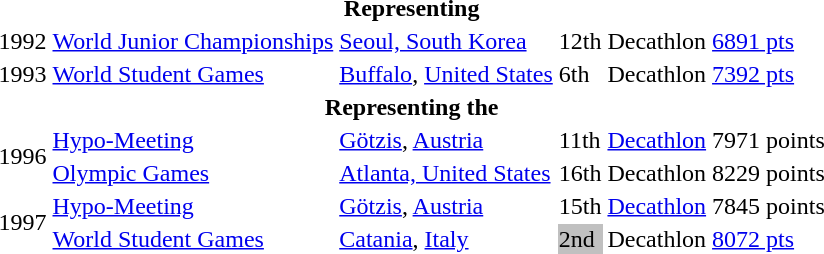<table>
<tr>
<th colspan="6">Representing </th>
</tr>
<tr>
<td>1992</td>
<td><a href='#'>World Junior Championships</a></td>
<td><a href='#'>Seoul, South Korea</a></td>
<td>12th</td>
<td>Decathlon</td>
<td><a href='#'>6891 pts</a></td>
</tr>
<tr>
<td>1993</td>
<td><a href='#'>World Student Games</a></td>
<td><a href='#'>Buffalo</a>, <a href='#'>United States</a></td>
<td>6th</td>
<td>Decathlon</td>
<td><a href='#'>7392 pts</a></td>
</tr>
<tr>
<th colspan="6">Representing the </th>
</tr>
<tr>
<td rowspan=2>1996</td>
<td><a href='#'>Hypo-Meeting</a></td>
<td><a href='#'>Götzis</a>, <a href='#'>Austria</a></td>
<td>11th</td>
<td><a href='#'>Decathlon</a></td>
<td>7971 points</td>
</tr>
<tr>
<td><a href='#'>Olympic Games</a></td>
<td><a href='#'>Atlanta, United States</a></td>
<td>16th</td>
<td>Decathlon</td>
<td>8229 points</td>
</tr>
<tr>
<td rowspan=2>1997</td>
<td><a href='#'>Hypo-Meeting</a></td>
<td><a href='#'>Götzis</a>, <a href='#'>Austria</a></td>
<td>15th</td>
<td><a href='#'>Decathlon</a></td>
<td>7845 points</td>
</tr>
<tr>
<td><a href='#'>World Student Games</a></td>
<td><a href='#'>Catania</a>, <a href='#'>Italy</a></td>
<td bgcolor="silver">2nd</td>
<td>Decathlon</td>
<td><a href='#'>8072 pts</a></td>
</tr>
</table>
